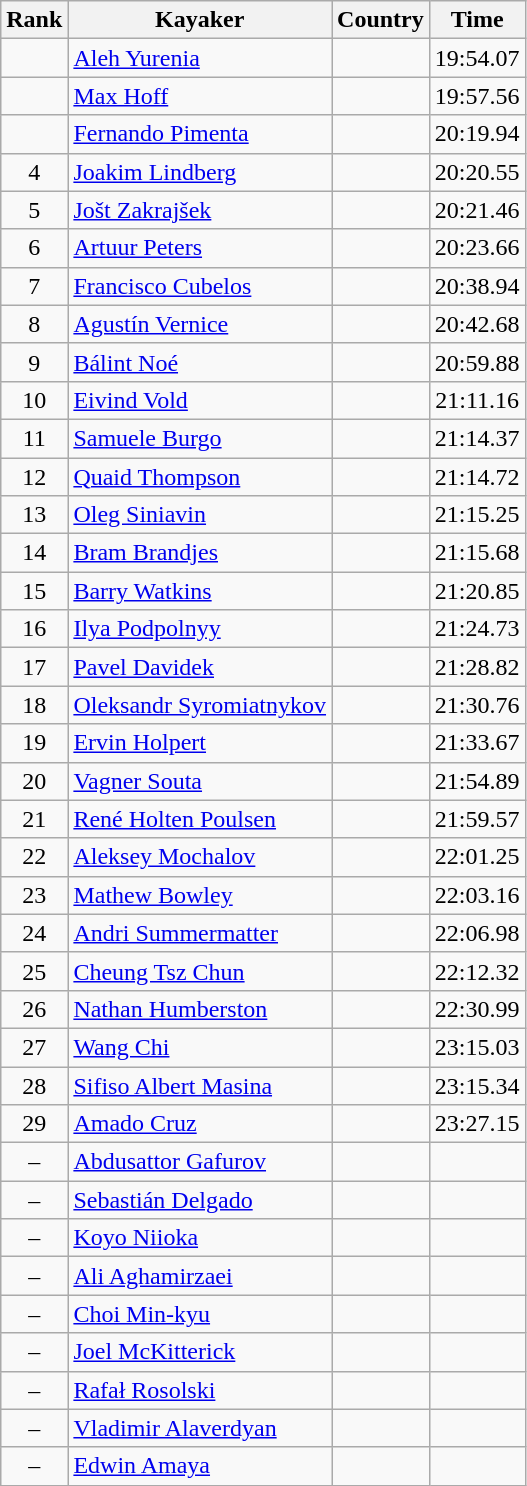<table class="wikitable" style="text-align:center">
<tr>
<th>Rank</th>
<th>Kayaker</th>
<th>Country</th>
<th>Time</th>
</tr>
<tr>
<td></td>
<td align="left"><a href='#'>Aleh Yurenia</a></td>
<td align="left"></td>
<td>19:54.07</td>
</tr>
<tr>
<td></td>
<td align="left"><a href='#'>Max Hoff</a></td>
<td align="left"></td>
<td>19:57.56</td>
</tr>
<tr>
<td></td>
<td align="left"><a href='#'>Fernando Pimenta</a></td>
<td align="left"></td>
<td>20:19.94</td>
</tr>
<tr>
<td>4</td>
<td align="left"><a href='#'>Joakim Lindberg</a></td>
<td align="left"></td>
<td>20:20.55</td>
</tr>
<tr>
<td>5</td>
<td align="left"><a href='#'>Jošt Zakrajšek</a></td>
<td align="left"></td>
<td>20:21.46</td>
</tr>
<tr>
<td>6</td>
<td align="left"><a href='#'>Artuur Peters</a></td>
<td align="left"></td>
<td>20:23.66</td>
</tr>
<tr>
<td>7</td>
<td align="left"><a href='#'>Francisco Cubelos</a></td>
<td align="left"></td>
<td>20:38.94</td>
</tr>
<tr>
<td>8</td>
<td align="left"><a href='#'>Agustín Vernice</a></td>
<td align="left"></td>
<td>20:42.68</td>
</tr>
<tr>
<td>9</td>
<td align="left"><a href='#'>Bálint Noé</a></td>
<td align="left"></td>
<td>20:59.88</td>
</tr>
<tr>
<td>10</td>
<td align="left"><a href='#'>Eivind Vold</a></td>
<td align="left"></td>
<td>21:11.16</td>
</tr>
<tr>
<td>11</td>
<td align="left"><a href='#'>Samuele Burgo</a></td>
<td align="left"></td>
<td>21:14.37</td>
</tr>
<tr>
<td>12</td>
<td align="left"><a href='#'>Quaid Thompson</a></td>
<td align="left"></td>
<td>21:14.72</td>
</tr>
<tr>
<td>13</td>
<td align="left"><a href='#'>Oleg Siniavin</a></td>
<td align="left"></td>
<td>21:15.25</td>
</tr>
<tr>
<td>14</td>
<td align="left"><a href='#'>Bram Brandjes</a></td>
<td align="left"></td>
<td>21:15.68</td>
</tr>
<tr>
<td>15</td>
<td align="left"><a href='#'>Barry Watkins</a></td>
<td align="left"></td>
<td>21:20.85</td>
</tr>
<tr>
<td>16</td>
<td align="left"><a href='#'>Ilya Podpolnyy</a></td>
<td align="left"></td>
<td>21:24.73</td>
</tr>
<tr>
<td>17</td>
<td align="left"><a href='#'>Pavel Davidek</a></td>
<td align="left"></td>
<td>21:28.82</td>
</tr>
<tr>
<td>18</td>
<td align="left"><a href='#'>Oleksandr Syromiatnykov</a></td>
<td align="left"></td>
<td>21:30.76</td>
</tr>
<tr>
<td>19</td>
<td align="left"><a href='#'>Ervin Holpert</a></td>
<td align="left"></td>
<td>21:33.67</td>
</tr>
<tr>
<td>20</td>
<td align="left"><a href='#'>Vagner Souta</a></td>
<td align="left"></td>
<td>21:54.89</td>
</tr>
<tr>
<td>21</td>
<td align="left"><a href='#'>René Holten Poulsen</a></td>
<td align="left"></td>
<td>21:59.57</td>
</tr>
<tr>
<td>22</td>
<td align="left"><a href='#'>Aleksey Mochalov</a></td>
<td align="left"></td>
<td>22:01.25</td>
</tr>
<tr>
<td>23</td>
<td align="left"><a href='#'>Mathew Bowley</a></td>
<td align="left"></td>
<td>22:03.16</td>
</tr>
<tr>
<td>24</td>
<td align="left"><a href='#'>Andri Summermatter</a></td>
<td align="left"></td>
<td>22:06.98</td>
</tr>
<tr>
<td>25</td>
<td align="left"><a href='#'>Cheung Tsz Chun</a></td>
<td align="left"></td>
<td>22:12.32</td>
</tr>
<tr>
<td>26</td>
<td align="left"><a href='#'>Nathan Humberston</a></td>
<td align="left"></td>
<td>22:30.99</td>
</tr>
<tr>
<td>27</td>
<td align="left"><a href='#'>Wang Chi</a></td>
<td align="left"></td>
<td>23:15.03</td>
</tr>
<tr>
<td>28</td>
<td align="left"><a href='#'>Sifiso Albert Masina</a></td>
<td align="left"></td>
<td>23:15.34</td>
</tr>
<tr>
<td>29</td>
<td align="left"><a href='#'>Amado Cruz</a></td>
<td align="left"></td>
<td>23:27.15</td>
</tr>
<tr>
<td>–</td>
<td align="left"><a href='#'>Abdusattor Gafurov</a></td>
<td align="left"></td>
<td></td>
</tr>
<tr>
<td>–</td>
<td align="left"><a href='#'>Sebastián Delgado</a></td>
<td align="left"></td>
<td></td>
</tr>
<tr>
<td>–</td>
<td align="left"><a href='#'>Koyo Niioka</a></td>
<td align="left"></td>
<td></td>
</tr>
<tr>
<td>–</td>
<td align="left"><a href='#'>Ali Aghamirzaei</a></td>
<td align="left"></td>
<td></td>
</tr>
<tr>
<td>–</td>
<td align="left"><a href='#'>Choi Min-kyu</a></td>
<td align="left"></td>
<td></td>
</tr>
<tr>
<td>–</td>
<td align="left"><a href='#'>Joel McKitterick</a></td>
<td align="left"></td>
<td></td>
</tr>
<tr>
<td>–</td>
<td align="left"><a href='#'>Rafał Rosolski</a></td>
<td align="left"></td>
<td></td>
</tr>
<tr>
<td>–</td>
<td align="left"><a href='#'>Vladimir Alaverdyan</a></td>
<td align="left"></td>
<td></td>
</tr>
<tr>
<td>–</td>
<td align="left"><a href='#'>Edwin Amaya</a></td>
<td align="left"></td>
<td></td>
</tr>
</table>
